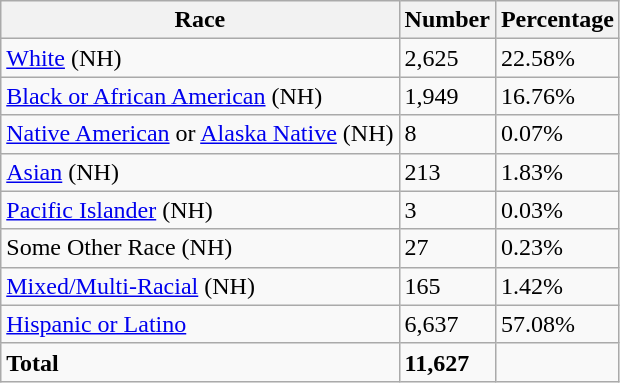<table class="wikitable">
<tr>
<th>Race</th>
<th>Number</th>
<th>Percentage</th>
</tr>
<tr>
<td><a href='#'>White</a> (NH)</td>
<td>2,625</td>
<td>22.58%</td>
</tr>
<tr>
<td><a href='#'>Black or African American</a> (NH)</td>
<td>1,949</td>
<td>16.76%</td>
</tr>
<tr>
<td><a href='#'>Native American</a> or <a href='#'>Alaska Native</a> (NH)</td>
<td>8</td>
<td>0.07%</td>
</tr>
<tr>
<td><a href='#'>Asian</a> (NH)</td>
<td>213</td>
<td>1.83%</td>
</tr>
<tr>
<td><a href='#'>Pacific Islander</a> (NH)</td>
<td>3</td>
<td>0.03%</td>
</tr>
<tr>
<td>Some Other Race (NH)</td>
<td>27</td>
<td>0.23%</td>
</tr>
<tr>
<td><a href='#'>Mixed/Multi-Racial</a> (NH)</td>
<td>165</td>
<td>1.42%</td>
</tr>
<tr>
<td><a href='#'>Hispanic or Latino</a></td>
<td>6,637</td>
<td>57.08%</td>
</tr>
<tr>
<td><strong>Total</strong></td>
<td><strong>11,627</strong></td>
<td></td>
</tr>
</table>
